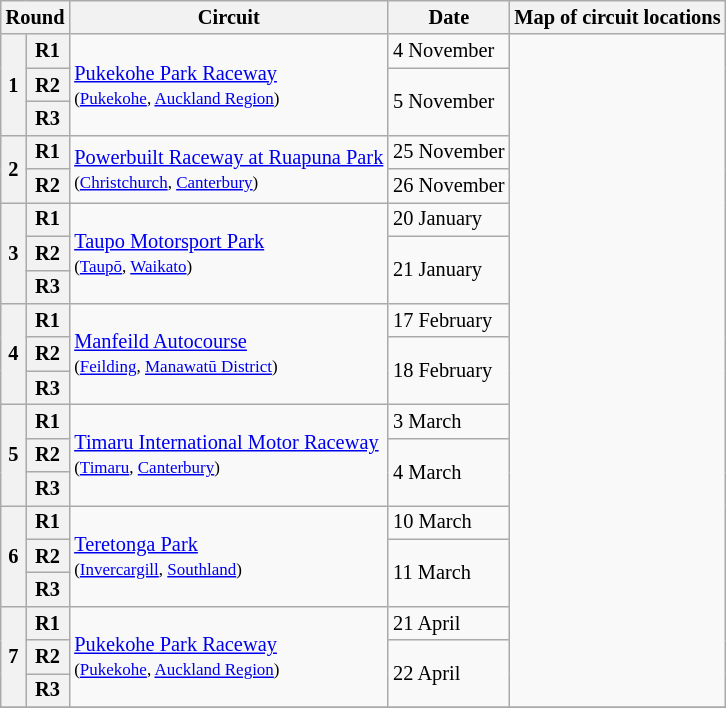<table class="wikitable" style="font-size: 85%">
<tr>
<th colspan="2">Round</th>
<th>Circuit</th>
<th>Date</th>
<th>Map of circuit locations</th>
</tr>
<tr>
<th rowspan="3">1</th>
<th>R1</th>
<td rowspan="3"><a href='#'>Pukekohe Park Raceway</a><br><small>(<a href='#'>Pukekohe</a>, <a href='#'>Auckland Region</a>)</small></td>
<td>4 November</td>
<td rowspan=20></td>
</tr>
<tr>
<th>R2</th>
<td rowspan="2">5 November</td>
</tr>
<tr>
<th>R3</th>
</tr>
<tr>
<th rowspan=2>2</th>
<th>R1</th>
<td rowspan=2><a href='#'>Powerbuilt Raceway at Ruapuna Park</a><br><small>(<a href='#'>Christchurch</a>, <a href='#'>Canterbury</a>)</small></td>
<td>25 November</td>
</tr>
<tr>
<th>R2</th>
<td>26 November</td>
</tr>
<tr>
<th rowspan="3">3</th>
<th>R1</th>
<td rowspan="3"><a href='#'>Taupo Motorsport Park</a><br><small>(<a href='#'>Taupō</a>, <a href='#'>Waikato</a>)</small></td>
<td>20 January</td>
</tr>
<tr>
<th>R2</th>
<td rowspan="2">21 January</td>
</tr>
<tr>
<th>R3</th>
</tr>
<tr>
<th rowspan="3">4</th>
<th>R1</th>
<td rowspan="3"><a href='#'>Manfeild Autocourse</a><br><small>(<a href='#'>Feilding</a>, <a href='#'>Manawatū District</a>)</small></td>
<td>17 February</td>
</tr>
<tr>
<th>R2</th>
<td rowspan="2">18 February</td>
</tr>
<tr>
<th>R3</th>
</tr>
<tr>
<th rowspan="3">5</th>
<th>R1</th>
<td rowspan="3"><a href='#'>Timaru International Motor Raceway</a><br><small>(<a href='#'>Timaru</a>, <a href='#'>Canterbury</a>)</small></td>
<td>3 March</td>
</tr>
<tr>
<th>R2</th>
<td rowspan="2">4 March</td>
</tr>
<tr>
<th>R3</th>
</tr>
<tr>
<th rowspan="3">6</th>
<th>R1</th>
<td rowspan="3"><a href='#'>Teretonga Park</a><br><small>(<a href='#'>Invercargill</a>, <a href='#'>Southland</a>)</small></td>
<td>10 March</td>
</tr>
<tr>
<th>R2</th>
<td rowspan="2">11 March</td>
</tr>
<tr>
<th>R3</th>
</tr>
<tr>
<th rowspan="3">7</th>
<th>R1</th>
<td rowspan="3"><a href='#'>Pukekohe Park Raceway</a><br><small>(<a href='#'>Pukekohe</a>, <a href='#'>Auckland Region</a>)</small></td>
<td>21 April</td>
</tr>
<tr>
<th>R2</th>
<td rowspan="2">22 April</td>
</tr>
<tr>
<th>R3</th>
</tr>
<tr>
</tr>
</table>
